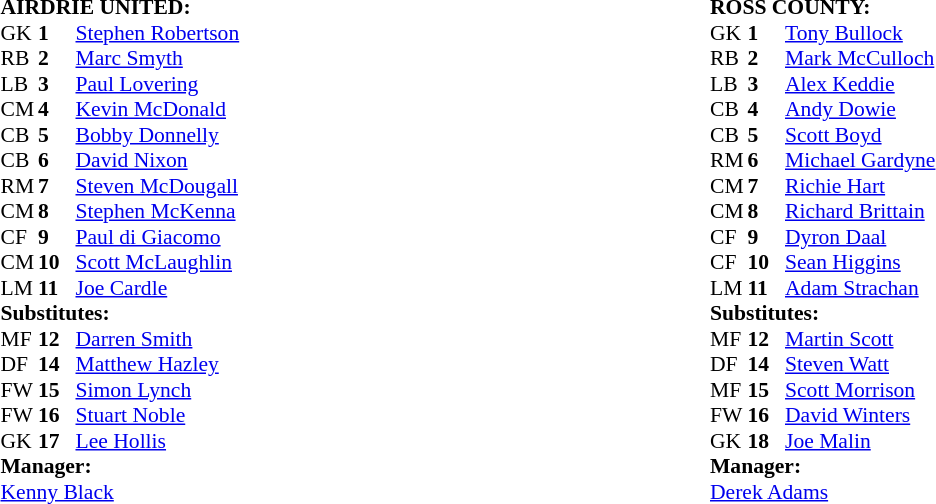<table width="75%">
<tr>
<td valign="top" width="50%"><br><table style="font-size: 90%" cellspacing="0" cellpadding="0">
<tr>
<td colspan="4"><strong>AIRDRIE UNITED:</strong></td>
</tr>
<tr>
<th width="25"></th>
<th width="25"></th>
</tr>
<tr>
<td>GK</td>
<td><strong>1</strong></td>
<td> <a href='#'>Stephen Robertson</a></td>
</tr>
<tr>
<td>RB</td>
<td><strong>2</strong></td>
<td> <a href='#'>Marc Smyth</a></td>
<td></td>
</tr>
<tr>
<td>LB</td>
<td><strong>3</strong></td>
<td> <a href='#'>Paul Lovering</a></td>
<td></td>
<td></td>
</tr>
<tr>
<td>CM</td>
<td><strong>4</strong></td>
<td> <a href='#'>Kevin McDonald</a></td>
<td></td>
</tr>
<tr>
<td>CB</td>
<td><strong>5</strong></td>
<td> <a href='#'>Bobby Donnelly</a></td>
</tr>
<tr>
<td>CB</td>
<td><strong>6</strong></td>
<td> <a href='#'>David Nixon</a></td>
<td></td>
<td></td>
</tr>
<tr>
<td>RM</td>
<td><strong>7</strong></td>
<td> <a href='#'>Steven McDougall</a></td>
<td></td>
<td></td>
</tr>
<tr>
<td>CM</td>
<td><strong>8</strong></td>
<td> <a href='#'>Stephen McKenna</a></td>
</tr>
<tr>
<td>CF</td>
<td><strong>9</strong></td>
<td> <a href='#'>Paul di Giacomo</a></td>
</tr>
<tr>
<td>CM</td>
<td><strong>10</strong></td>
<td> <a href='#'>Scott McLaughlin</a></td>
</tr>
<tr>
<td>LM</td>
<td><strong>11</strong></td>
<td> <a href='#'>Joe Cardle</a></td>
<td></td>
</tr>
<tr>
<td colspan=4><strong>Substitutes:</strong></td>
</tr>
<tr>
<td>MF</td>
<td><strong>12</strong></td>
<td> <a href='#'>Darren Smith</a></td>
<td></td>
<td></td>
</tr>
<tr>
<td>DF</td>
<td><strong>14</strong></td>
<td> <a href='#'>Matthew Hazley</a></td>
<td></td>
<td></td>
</tr>
<tr>
<td>FW</td>
<td><strong>15</strong></td>
<td> <a href='#'>Simon Lynch</a></td>
<td></td>
<td></td>
</tr>
<tr>
<td>FW</td>
<td><strong>16</strong></td>
<td> <a href='#'>Stuart Noble</a></td>
</tr>
<tr>
<td>GK</td>
<td><strong>17</strong></td>
<td> <a href='#'>Lee Hollis</a></td>
</tr>
<tr>
<td colspan=4><strong>Manager:</strong></td>
</tr>
<tr>
<td colspan="4"> <a href='#'>Kenny Black</a></td>
</tr>
</table>
</td>
<td valign="top" width="50%"><br><table style="font-size: 90%" cellspacing="0" cellpadding="0">
<tr>
<td colspan="4"><strong>ROSS COUNTY:</strong></td>
</tr>
<tr>
<th width="25"></th>
<th width="25"></th>
</tr>
<tr>
<td>GK</td>
<td><strong>1</strong></td>
<td> <a href='#'>Tony Bullock</a></td>
</tr>
<tr>
<td>RB</td>
<td><strong>2</strong></td>
<td> <a href='#'>Mark McCulloch</a></td>
</tr>
<tr>
<td>LB</td>
<td><strong>3</strong></td>
<td> <a href='#'>Alex Keddie</a></td>
<td></td>
</tr>
<tr>
<td>CB</td>
<td><strong>4</strong></td>
<td> <a href='#'>Andy Dowie</a></td>
</tr>
<tr>
<td>CB</td>
<td><strong>5</strong></td>
<td> <a href='#'>Scott Boyd</a></td>
<td></td>
</tr>
<tr>
<td>RM</td>
<td><strong>6</strong></td>
<td> <a href='#'>Michael Gardyne</a></td>
<td></td>
<td></td>
</tr>
<tr>
<td>CM</td>
<td><strong>7</strong></td>
<td> <a href='#'>Richie Hart</a></td>
</tr>
<tr>
<td>CM</td>
<td><strong>8</strong></td>
<td> <a href='#'>Richard Brittain</a></td>
<td></td>
<td></td>
</tr>
<tr>
<td>CF</td>
<td><strong>9</strong></td>
<td> <a href='#'>Dyron Daal</a></td>
</tr>
<tr>
<td>CF</td>
<td><strong>10</strong></td>
<td> <a href='#'>Sean Higgins</a></td>
<td></td>
</tr>
<tr>
<td>LM</td>
<td><strong>11</strong></td>
<td> <a href='#'>Adam Strachan</a></td>
<td></td>
<td></td>
</tr>
<tr>
<td colspan=4><strong>Substitutes:</strong></td>
</tr>
<tr>
<td>MF</td>
<td><strong>12</strong></td>
<td> <a href='#'>Martin Scott</a></td>
<td></td>
<td></td>
</tr>
<tr>
<td>DF</td>
<td><strong>14</strong></td>
<td> <a href='#'>Steven Watt</a></td>
</tr>
<tr>
<td>MF</td>
<td><strong>15</strong></td>
<td> <a href='#'>Scott Morrison</a></td>
<td></td>
<td></td>
</tr>
<tr>
<td>FW</td>
<td><strong>16</strong></td>
<td> <a href='#'>David Winters</a></td>
<td></td>
<td></td>
</tr>
<tr>
<td>GK</td>
<td><strong>18</strong></td>
<td> <a href='#'>Joe Malin</a></td>
</tr>
<tr>
<td colspan=4><strong>Manager:</strong></td>
</tr>
<tr>
<td colspan="4"> <a href='#'>Derek Adams</a></td>
</tr>
</table>
</td>
</tr>
</table>
